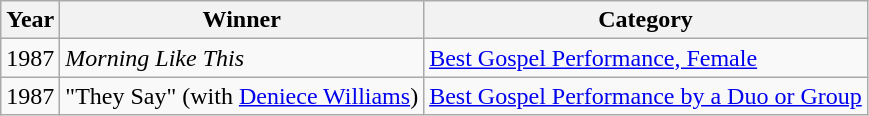<table class="wikitable">
<tr>
<th>Year</th>
<th>Winner</th>
<th>Category</th>
</tr>
<tr>
<td>1987</td>
<td><em>Morning Like This</em></td>
<td><a href='#'>Best Gospel Performance, Female</a></td>
</tr>
<tr>
<td>1987</td>
<td>"They Say" (with <a href='#'>Deniece Williams</a>)</td>
<td><a href='#'>Best Gospel Performance by a Duo or Group</a></td>
</tr>
</table>
